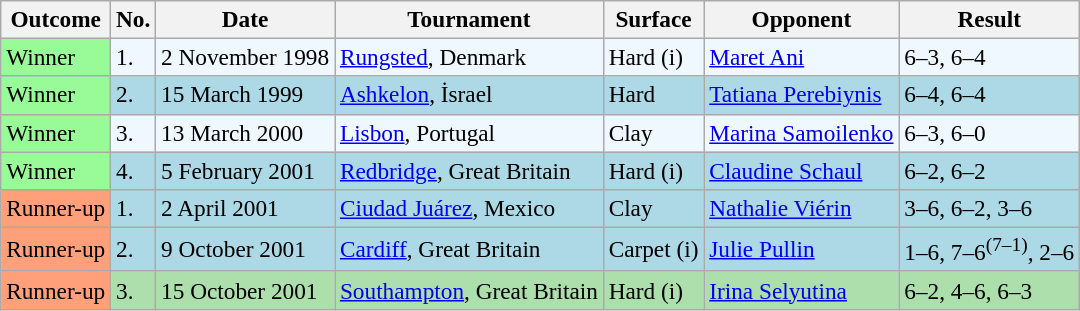<table class="sortable wikitable" style="font-size:97%;">
<tr>
<th><strong>Outcome</strong></th>
<th><strong>No.</strong></th>
<th><strong>Date</strong></th>
<th><strong>Tournament</strong></th>
<th><strong>Surface</strong></th>
<th><strong>Opponent</strong></th>
<th><strong>Result</strong></th>
</tr>
<tr style="background:#f0f8ff;">
<td bgcolor="98FB98">Winner</td>
<td>1.</td>
<td>2 November 1998</td>
<td><a href='#'>Rungsted</a>, Denmark</td>
<td>Hard (i)</td>
<td> <a href='#'>Maret Ani</a></td>
<td>6–3, 6–4</td>
</tr>
<tr style="background:lightblue;">
<td bgcolor="98FB98">Winner</td>
<td>2.</td>
<td>15 March 1999</td>
<td><a href='#'>Ashkelon</a>, İsrael</td>
<td>Hard</td>
<td> <a href='#'>Tatiana Perebiynis</a></td>
<td>6–4, 6–4</td>
</tr>
<tr style="background:#f0f8ff;">
<td bgcolor="98FB98">Winner</td>
<td>3.</td>
<td>13 March 2000</td>
<td><a href='#'>Lisbon</a>, Portugal</td>
<td>Clay</td>
<td> <a href='#'>Marina Samoilenko</a></td>
<td>6–3, 6–0</td>
</tr>
<tr style="background:lightblue;">
<td bgcolor="98FB98">Winner</td>
<td>4.</td>
<td>5 February 2001</td>
<td><a href='#'>Redbridge</a>, Great Britain</td>
<td>Hard (i)</td>
<td> <a href='#'>Claudine Schaul</a></td>
<td>6–2, 6–2</td>
</tr>
<tr style="background:lightblue;">
<td bgcolor="FFA07A">Runner-up</td>
<td>1.</td>
<td>2 April 2001</td>
<td><a href='#'>Ciudad Juárez</a>, Mexico</td>
<td>Clay</td>
<td> <a href='#'>Nathalie Viérin</a></td>
<td>3–6, 6–2, 3–6</td>
</tr>
<tr style="background:lightblue;">
<td bgcolor="FFA07A">Runner-up</td>
<td>2.</td>
<td>9 October 2001</td>
<td><a href='#'>Cardiff</a>, Great Britain</td>
<td>Carpet (i)</td>
<td> <a href='#'>Julie Pullin</a></td>
<td>1–6, 7–6<sup>(7–1)</sup>, 2–6</td>
</tr>
<tr style="background:#addfad;">
<td bgcolor="FFA07A">Runner-up</td>
<td>3.</td>
<td>15 October 2001</td>
<td><a href='#'>Southampton</a>, Great Britain</td>
<td>Hard (i)</td>
<td> <a href='#'>Irina Selyutina</a></td>
<td>6–2, 4–6, 6–3</td>
</tr>
</table>
